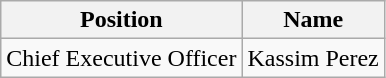<table class="wikitable">
<tr>
<th>Position</th>
<th>Name</th>
</tr>
<tr>
<td>Chief Executive Officer</td>
<td>Kassim Perez</td>
</tr>
</table>
